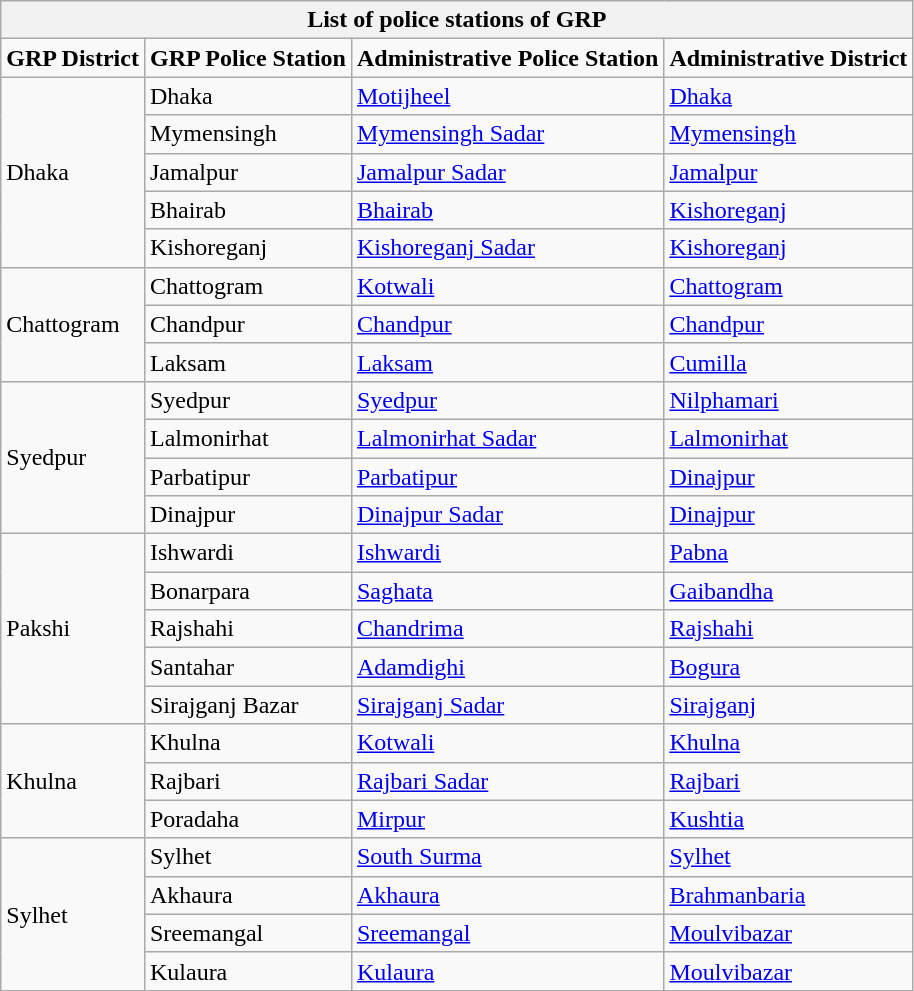<table class="wikitable">
<tr>
<th colspan="4">List of police stations of GRP</th>
</tr>
<tr>
<td><strong>GRP District</strong></td>
<td><strong>GRP Police Station</strong></td>
<td><strong>Administrative Police Station</strong></td>
<td><strong>Administrative District</strong></td>
</tr>
<tr>
<td rowspan="5">Dhaka</td>
<td>Dhaka</td>
<td><a href='#'>Motijheel</a></td>
<td><a href='#'>Dhaka</a></td>
</tr>
<tr>
<td>Mymensingh</td>
<td><a href='#'>Mymensingh Sadar</a></td>
<td><a href='#'>Mymensingh</a></td>
</tr>
<tr>
<td>Jamalpur</td>
<td><a href='#'>Jamalpur Sadar</a></td>
<td><a href='#'>Jamalpur</a></td>
</tr>
<tr>
<td>Bhairab</td>
<td><a href='#'>Bhairab</a></td>
<td><a href='#'>Kishoreganj</a></td>
</tr>
<tr>
<td>Kishoreganj</td>
<td><a href='#'>Kishoreganj Sadar</a></td>
<td><a href='#'>Kishoreganj</a></td>
</tr>
<tr>
<td rowspan="3">Chattogram</td>
<td>Chattogram</td>
<td><a href='#'>Kotwali</a></td>
<td><a href='#'>Chattogram</a></td>
</tr>
<tr>
<td>Chandpur</td>
<td><a href='#'>Chandpur</a></td>
<td><a href='#'>Chandpur</a></td>
</tr>
<tr>
<td>Laksam</td>
<td><a href='#'>Laksam</a></td>
<td><a href='#'>Cumilla</a></td>
</tr>
<tr>
<td rowspan="4">Syedpur</td>
<td>Syedpur</td>
<td><a href='#'>Syedpur</a></td>
<td><a href='#'>Nilphamari</a></td>
</tr>
<tr>
<td>Lalmonirhat</td>
<td><a href='#'>Lalmonirhat Sadar</a></td>
<td><a href='#'>Lalmonirhat</a></td>
</tr>
<tr>
<td>Parbatipur</td>
<td><a href='#'>Parbatipur</a></td>
<td><a href='#'>Dinajpur</a></td>
</tr>
<tr>
<td>Dinajpur</td>
<td><a href='#'>Dinajpur Sadar</a></td>
<td><a href='#'>Dinajpur</a></td>
</tr>
<tr>
<td rowspan="5">Pakshi</td>
<td>Ishwardi</td>
<td><a href='#'>Ishwardi</a></td>
<td><a href='#'>Pabna</a></td>
</tr>
<tr>
<td>Bonarpara</td>
<td><a href='#'>Saghata</a></td>
<td><a href='#'>Gaibandha</a></td>
</tr>
<tr>
<td>Rajshahi</td>
<td><a href='#'>Chandrima</a></td>
<td><a href='#'>Rajshahi</a></td>
</tr>
<tr>
<td>Santahar</td>
<td><a href='#'>Adamdighi</a></td>
<td><a href='#'>Bogura</a></td>
</tr>
<tr>
<td>Sirajganj Bazar</td>
<td><a href='#'>Sirajganj Sadar</a></td>
<td><a href='#'>Sirajganj</a></td>
</tr>
<tr>
<td rowspan="3">Khulna</td>
<td>Khulna</td>
<td><a href='#'>Kotwali</a></td>
<td><a href='#'>Khulna</a></td>
</tr>
<tr>
<td>Rajbari</td>
<td><a href='#'>Rajbari Sadar</a></td>
<td><a href='#'>Rajbari</a></td>
</tr>
<tr>
<td>Poradaha</td>
<td><a href='#'>Mirpur</a></td>
<td><a href='#'>Kushtia</a></td>
</tr>
<tr>
<td rowspan="4">Sylhet</td>
<td>Sylhet</td>
<td><a href='#'>South Surma</a></td>
<td><a href='#'>Sylhet</a></td>
</tr>
<tr>
<td>Akhaura</td>
<td><a href='#'>Akhaura</a></td>
<td><a href='#'>Brahmanbaria</a></td>
</tr>
<tr>
<td>Sreemangal</td>
<td><a href='#'>Sreemangal</a></td>
<td><a href='#'>Moulvibazar</a></td>
</tr>
<tr>
<td>Kulaura</td>
<td><a href='#'>Kulaura</a></td>
<td><a href='#'>Moulvibazar</a></td>
</tr>
</table>
